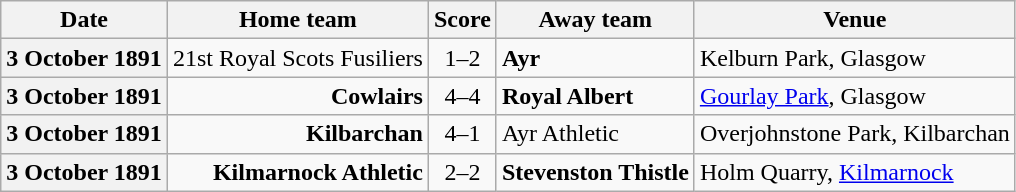<table class="wikitable football-result-list" style="max-width: 80em; text-align: center">
<tr>
<th scope="col">Date</th>
<th scope="col">Home team</th>
<th scope="col">Score</th>
<th scope="col">Away team</th>
<th scope="col">Venue</th>
</tr>
<tr>
<th scope="row">3 October 1891</th>
<td align=right>21st Royal Scots Fusiliers</td>
<td>1–2</td>
<td align=left><strong>Ayr</strong></td>
<td align=left>Kelburn Park, Glasgow</td>
</tr>
<tr>
<th scope="row">3 October 1891</th>
<td align=right><strong>Cowlairs</strong></td>
<td>4–4</td>
<td align=left><strong>Royal Albert</strong></td>
<td align=left><a href='#'>Gourlay Park</a>, Glasgow</td>
</tr>
<tr>
<th scope="row">3 October 1891</th>
<td align=right><strong>Kilbarchan</strong></td>
<td>4–1</td>
<td align=left>Ayr Athletic</td>
<td align=left>Overjohnstone Park, Kilbarchan</td>
</tr>
<tr>
<th scope="row">3 October 1891</th>
<td align=right><strong>Kilmarnock Athletic</strong></td>
<td>2–2</td>
<td align=left><strong>Stevenston Thistle</strong></td>
<td align=left>Holm Quarry, <a href='#'>Kilmarnock</a></td>
</tr>
</table>
